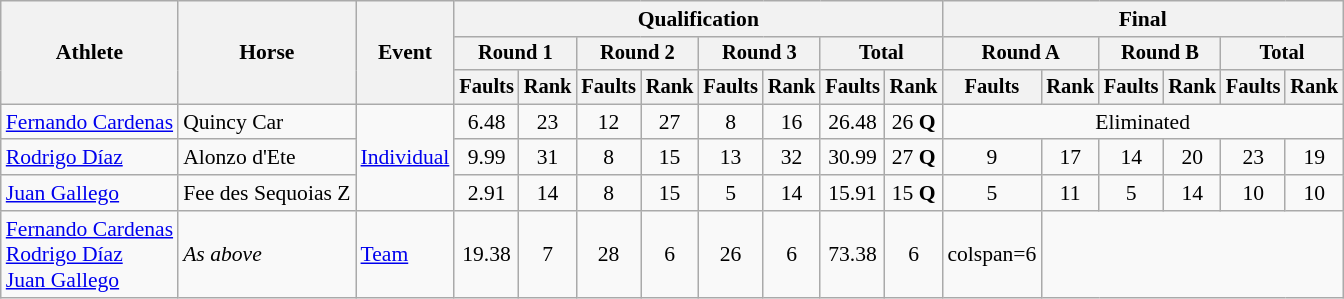<table class=wikitable style=font-size:90%;text-align:center>
<tr>
<th rowspan=3>Athlete</th>
<th rowspan=3>Horse</th>
<th rowspan=3>Event</th>
<th colspan=8>Qualification</th>
<th colspan=6>Final</th>
</tr>
<tr style=font-size:95%>
<th colspan=2>Round 1</th>
<th colspan=2>Round 2</th>
<th colspan=2>Round 3</th>
<th colspan=2>Total</th>
<th colspan=2>Round A</th>
<th colspan=2>Round B</th>
<th colspan=2>Total</th>
</tr>
<tr style=font-size:95%>
<th>Faults</th>
<th>Rank</th>
<th>Faults</th>
<th>Rank</th>
<th>Faults</th>
<th>Rank</th>
<th>Faults</th>
<th>Rank</th>
<th>Faults</th>
<th>Rank</th>
<th>Faults</th>
<th>Rank</th>
<th>Faults</th>
<th>Rank</th>
</tr>
<tr>
<td align=left><a href='#'>Fernando Cardenas</a></td>
<td align=left>Quincy Car</td>
<td align=left rowspan=3><a href='#'>Individual</a></td>
<td>6.48</td>
<td>23</td>
<td>12</td>
<td>27</td>
<td>8</td>
<td>16</td>
<td>26.48</td>
<td>26 <strong>Q</strong></td>
<td colspan=6>Eliminated</td>
</tr>
<tr>
<td align=left><a href='#'>Rodrigo Díaz</a></td>
<td align=left>Alonzo d'Ete</td>
<td>9.99</td>
<td>31</td>
<td>8</td>
<td>15</td>
<td>13</td>
<td>32</td>
<td>30.99</td>
<td>27 <strong>Q</strong></td>
<td>9</td>
<td>17</td>
<td>14</td>
<td>20</td>
<td>23</td>
<td>19</td>
</tr>
<tr>
<td align=left><a href='#'>Juan Gallego</a></td>
<td align=left>Fee des Sequoias Z</td>
<td>2.91</td>
<td>14</td>
<td>8</td>
<td>15</td>
<td>5</td>
<td>14</td>
<td>15.91</td>
<td>15 <strong>Q</strong></td>
<td>5</td>
<td>11</td>
<td>5</td>
<td>14</td>
<td>10</td>
<td>10</td>
</tr>
<tr>
<td align=left><a href='#'>Fernando Cardenas</a><br><a href='#'>Rodrigo Díaz</a><br><a href='#'>Juan Gallego</a></td>
<td align=left><em>As above</em></td>
<td align=left><a href='#'>Team</a></td>
<td>19.38</td>
<td>7</td>
<td>28</td>
<td>6</td>
<td>26</td>
<td>6</td>
<td>73.38</td>
<td>6</td>
<td>colspan=6 </td>
</tr>
</table>
